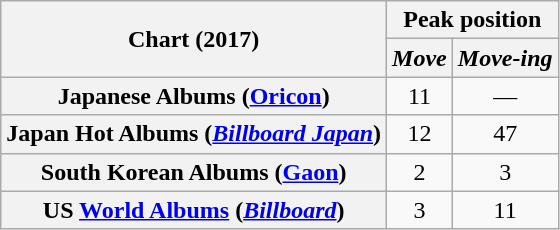<table class="wikitable sortable plainrowheaders" style="text-align:center">
<tr>
<th scope="col" rowspan="2">Chart (2017)</th>
<th scope="col" colspan="4">Peak position</th>
</tr>
<tr>
<th><em>Move</em></th>
<th><em>Move-ing</em></th>
</tr>
<tr>
<th scope="row">Japanese Albums (<a href='#'>Oricon</a>)</th>
<td>11</td>
<td>—</td>
</tr>
<tr>
<th scope="row">Japan Hot Albums (<em><a href='#'>Billboard Japan</a></em>)</th>
<td>12</td>
<td>47</td>
</tr>
<tr>
<th scope="row">South Korean Albums (<a href='#'>Gaon</a>)</th>
<td>2</td>
<td>3</td>
</tr>
<tr>
<th scope="row">US <a href='#'>World Albums</a> (<a href='#'><em>Billboard</em></a>)</th>
<td>3</td>
<td>11</td>
</tr>
</table>
